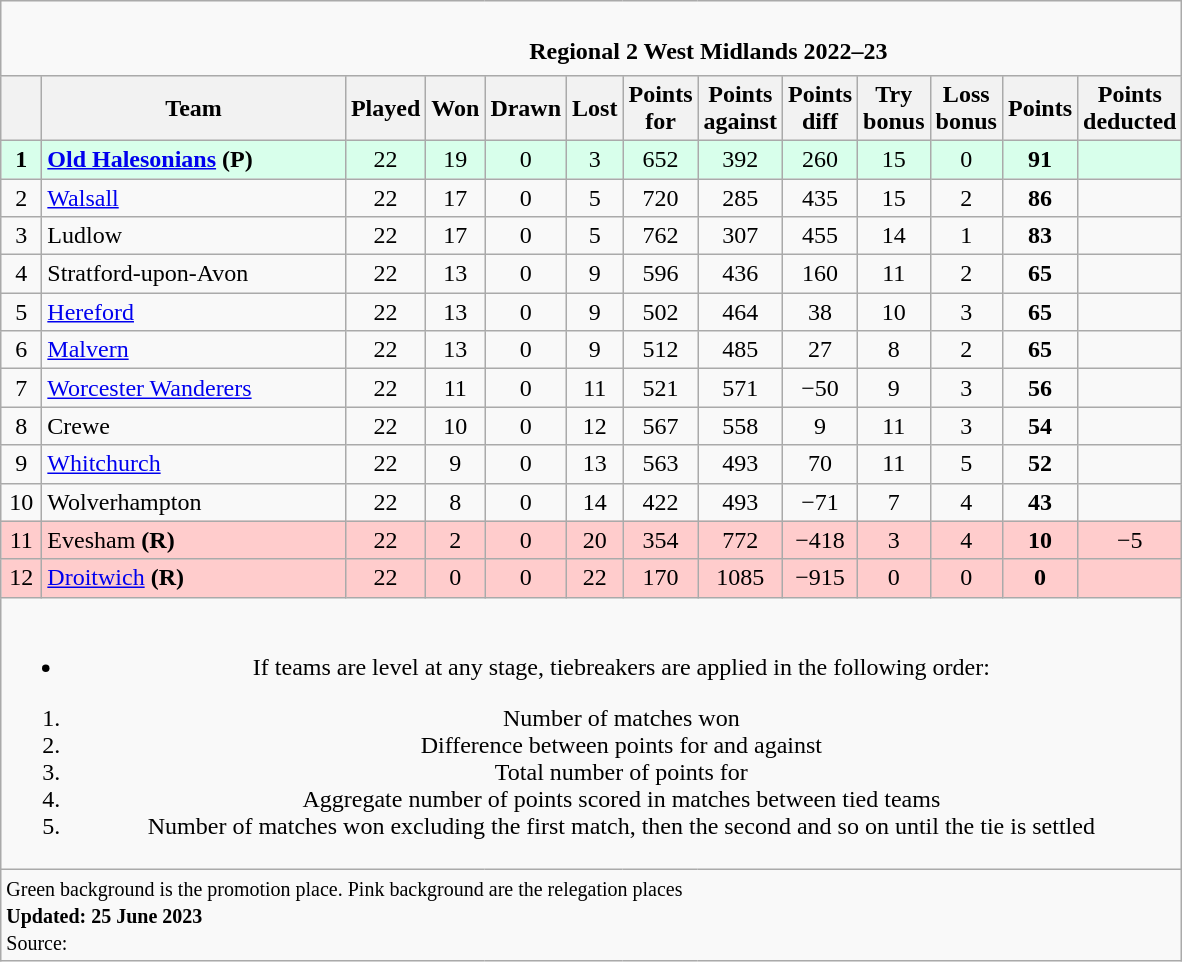<table class="wikitable" style="text-align: center;">
<tr>
<td colspan="15" cellpadding="0" cellspacing="0"><br><table border="0" width="100%" cellpadding="0" cellspacing="0">
<tr>
<td width=20% style="border:0px"></td>
<td style="border:0px"><strong>Regional 2 West Midlands 2022–23</strong></td>
</tr>
</table>
</td>
</tr>
<tr>
<th bgcolor="#efefef" width="20"></th>
<th bgcolor="#efefef" width="195">Team</th>
<th bgcolor="#efefef" width="20">Played</th>
<th bgcolor="#efefef" width="20">Won</th>
<th bgcolor="#efefef" width="20">Drawn</th>
<th bgcolor="#efefef" width="20">Lost</th>
<th bgcolor="#efefef" width="25">Points for</th>
<th bgcolor="#efefef" width="20">Points against</th>
<th bgcolor="#efefef" width="20">Points diff</th>
<th bgcolor="#efefef" width="20">Try bonus</th>
<th bgcolor="#efefef" width="20">Loss bonus</th>
<th bgcolor="#efefef" width="20">Points</th>
<th bgcolor="#efefef" width="20">Points deducted</th>
</tr>
<tr bgcolor=#d8ffeb align=center>
<td><strong>1</strong></td>
<td style="text-align:left;"><strong><a href='#'>Old Halesonians</a></strong> <strong>(P)</strong></td>
<td>22</td>
<td>19</td>
<td>0</td>
<td>3</td>
<td>652</td>
<td>392</td>
<td>260</td>
<td>15</td>
<td>0</td>
<td><strong>91</strong></td>
<td></td>
</tr>
<tr>
<td>2</td>
<td style="text-align:left;"><a href='#'>Walsall</a></td>
<td>22</td>
<td>17</td>
<td>0</td>
<td>5</td>
<td>720</td>
<td>285</td>
<td>435</td>
<td>15</td>
<td>2</td>
<td><strong>86</strong></td>
<td></td>
</tr>
<tr>
<td>3</td>
<td style="text-align:left;">Ludlow</td>
<td>22</td>
<td>17</td>
<td>0</td>
<td>5</td>
<td>762</td>
<td>307</td>
<td>455</td>
<td>14</td>
<td>1</td>
<td><strong>83</strong></td>
<td></td>
</tr>
<tr>
<td>4</td>
<td style="text-align:left;">Stratford-upon-Avon</td>
<td>22</td>
<td>13</td>
<td>0</td>
<td>9</td>
<td>596</td>
<td>436</td>
<td>160</td>
<td>11</td>
<td>2</td>
<td><strong>65</strong></td>
<td></td>
</tr>
<tr>
<td>5</td>
<td style="text-align:left;"><a href='#'>Hereford</a></td>
<td>22</td>
<td>13</td>
<td>0</td>
<td>9</td>
<td>502</td>
<td>464</td>
<td>38</td>
<td>10</td>
<td>3</td>
<td><strong>65</strong></td>
<td></td>
</tr>
<tr>
<td>6</td>
<td style="text-align:left;"><a href='#'>Malvern</a></td>
<td>22</td>
<td>13</td>
<td>0</td>
<td>9</td>
<td>512</td>
<td>485</td>
<td>27</td>
<td>8</td>
<td>2</td>
<td><strong>65</strong></td>
<td></td>
</tr>
<tr>
<td>7</td>
<td style="text-align:left;"><a href='#'>Worcester Wanderers</a></td>
<td>22</td>
<td>11</td>
<td>0</td>
<td>11</td>
<td>521</td>
<td>571</td>
<td>−50</td>
<td>9</td>
<td>3</td>
<td><strong>56</strong></td>
<td></td>
</tr>
<tr>
<td>8</td>
<td style="text-align:left;">Crewe</td>
<td>22</td>
<td>10</td>
<td>0</td>
<td>12</td>
<td>567</td>
<td>558</td>
<td>9</td>
<td>11</td>
<td>3</td>
<td><strong>54</strong></td>
<td></td>
</tr>
<tr>
<td>9</td>
<td style="text-align:left;"><a href='#'>Whitchurch</a></td>
<td>22</td>
<td>9</td>
<td>0</td>
<td>13</td>
<td>563</td>
<td>493</td>
<td>70</td>
<td>11</td>
<td>5</td>
<td><strong>52</strong></td>
<td></td>
</tr>
<tr>
<td>10</td>
<td style="text-align:left;">Wolverhampton</td>
<td>22</td>
<td>8</td>
<td>0</td>
<td>14</td>
<td>422</td>
<td>493</td>
<td>−71</td>
<td>7</td>
<td>4</td>
<td><strong>43</strong></td>
<td></td>
</tr>
<tr style="background-color:#ffcccc;">
<td>11</td>
<td style="text-align:left;">Evesham <strong>(R)</strong></td>
<td>22</td>
<td>2</td>
<td>0</td>
<td>20</td>
<td>354</td>
<td>772</td>
<td>−418</td>
<td>3</td>
<td>4</td>
<td><strong>10</strong></td>
<td>−5</td>
</tr>
<tr style="background-color:#ffcccc;">
<td>12</td>
<td style="text-align:left;"><a href='#'>Droitwich</a> <strong>(R)</strong></td>
<td>22</td>
<td>0</td>
<td>0</td>
<td>22</td>
<td>170</td>
<td>1085</td>
<td>−915</td>
<td>0</td>
<td>0</td>
<td><strong>0</strong></td>
<td></td>
</tr>
<tr>
<td colspan="15"><br><ul><li>If teams are level at any stage, tiebreakers are applied in the following order:</li></ul><ol><li>Number of matches won</li><li>Difference between points for and against</li><li>Total number of points for</li><li>Aggregate number of points scored in matches between tied teams</li><li>Number of matches won excluding the first match, then the second and so on until the tie is settled</li></ol></td>
</tr>
<tr | style="text-align:left;" |>
<td colspan="15" style="border:0px"><small><span>Green background</span> is the promotion place. <span>Pink background</span> are the relegation places <br><strong>Updated: 25 June 2023</strong><br>Source: </small></td>
</tr>
</table>
